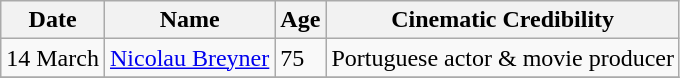<table class="wikitable">
<tr ">
<th>Date</th>
<th>Name</th>
<th>Age</th>
<th>Cinematic Credibility</th>
</tr>
<tr>
<td>14 March</td>
<td><a href='#'>Nicolau Breyner</a></td>
<td>75</td>
<td>Portuguese actor & movie producer</td>
</tr>
<tr>
</tr>
</table>
